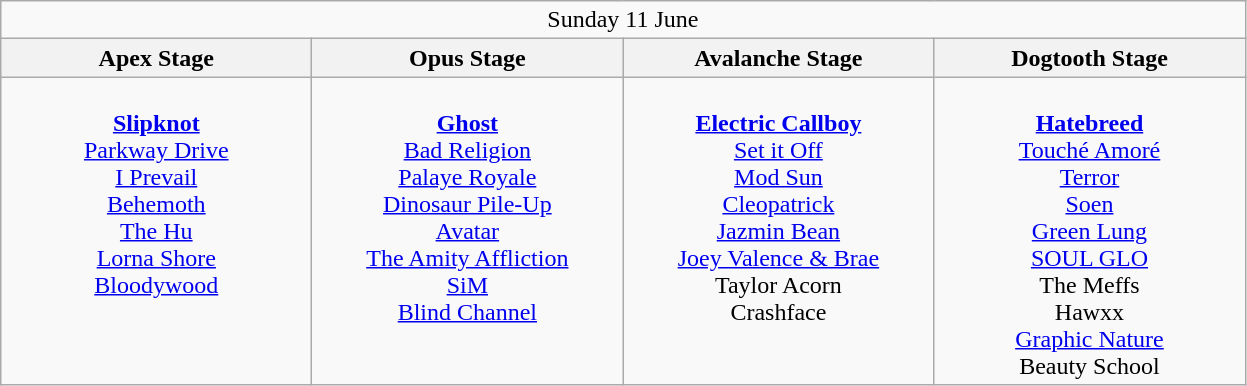<table class="wikitable">
<tr>
<td colspan="4" style="text-align:center;">Sunday 11 June</td>
</tr>
<tr>
<th>Apex Stage</th>
<th>Opus Stage</th>
<th>Avalanche Stage</th>
<th>Dogtooth Stage</th>
</tr>
<tr>
<td style="text-align:center; vertical-align:top; width:200px;"><br><strong><a href='#'>Slipknot</a></strong> <br>
<a href='#'>Parkway Drive</a> <br>
<a href='#'>I Prevail</a> <br>
<a href='#'>Behemoth</a> <br>
<a href='#'>The Hu</a> <br>
<a href='#'>Lorna Shore</a> <br>
<a href='#'>Bloodywood</a> <br></td>
<td style="text-align:center; vertical-align:top; width:200px;"><br><strong><a href='#'>Ghost</a></strong> <br>
<a href='#'>Bad Religion</a> <br>
<a href='#'>Palaye Royale</a> <br>
<a href='#'>Dinosaur Pile-Up</a> <br>
<a href='#'>Avatar</a> <br>
<a href='#'>The Amity Affliction</a> <br>
<a href='#'>SiM</a> <br>
<a href='#'>Blind Channel</a> <br></td>
<td style="text-align:center; vertical-align:top; width:200px;"><br><strong><a href='#'>Electric Callboy</a></strong> <br>
<a href='#'>Set it Off</a> <br>
<a href='#'>Mod Sun</a> <br>
<a href='#'>Cleopatrick</a> <br>
<a href='#'>Jazmin Bean</a> <br>
<a href='#'>Joey Valence & Brae</a> <br>
Taylor Acorn <br>
Crashface <br></td>
<td style="text-align:center; vertical-align:top; width:200px;"><br><strong><a href='#'>Hatebreed</a></strong> <br>
<a href='#'>Touché Amoré</a> <br>
<a href='#'>Terror</a> <br>
<a href='#'>Soen</a> <br>
<a href='#'>Green Lung</a> <br>
<a href='#'>SOUL GLO</a> <br>
The Meffs <br>
Hawxx <br>
<a href='#'>Graphic Nature</a> <br>
Beauty School <br></td>
</tr>
</table>
